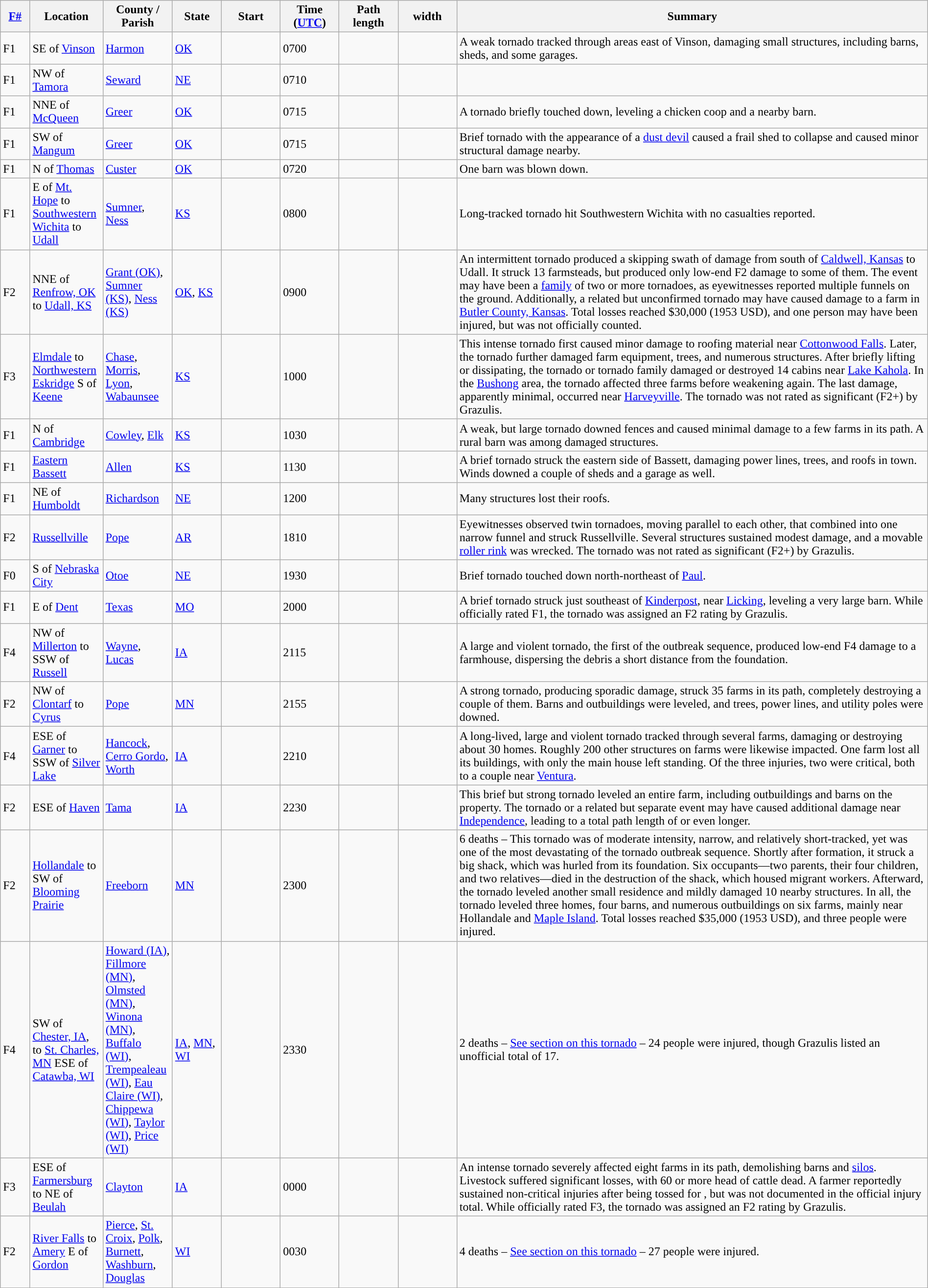<table class="wikitable sortable" style="width:100%;">
<tr>
<th scope="col"  style="width:3%; text-align:center;"><a href='#'>F#</a></th>
<th scope="col"  style="width:7%; text-align:center;" class="unsortable">Location</th>
<th scope="col"  style="width:6%; text-align:center;" class="unsortable">County / Parish</th>
<th scope="col"  style="width:5%; text-align:center;">State</th>
<th scope="col"  style="width:6%; text-align:center;">Start </th>
<th scope="col"  style="width:6%; text-align:center;">Time (<a href='#'>UTC</a>)</th>
<th scope="col"  style="width:6%; text-align:center;">Path length</th>
<th scope="col"  style="width:6%; text-align:center;"> width</th>
<th scope="col" class="unsortable" style="width:48%; text-align:center;">Summary</th>
</tr>
<tr>
<td>F1</td>
<td>SE of <a href='#'>Vinson</a></td>
<td><a href='#'>Harmon</a></td>
<td><a href='#'>OK</a></td>
<td></td>
<td>0700</td>
<td></td>
<td></td>
<td>A weak tornado tracked through areas east of Vinson, damaging small structures, including barns, sheds, and some garages.</td>
</tr>
<tr>
<td>F1</td>
<td>NW of <a href='#'>Tamora</a></td>
<td><a href='#'>Seward</a></td>
<td><a href='#'>NE</a></td>
<td></td>
<td>0710</td>
<td></td>
<td></td>
<td></td>
</tr>
<tr>
<td>F1</td>
<td>NNE of <a href='#'>McQueen</a></td>
<td><a href='#'>Greer</a></td>
<td><a href='#'>OK</a></td>
<td></td>
<td>0715</td>
<td></td>
<td></td>
<td>A tornado briefly touched down, leveling a chicken coop and a nearby barn.</td>
</tr>
<tr>
<td>F1</td>
<td>SW of <a href='#'>Mangum</a></td>
<td><a href='#'>Greer</a></td>
<td><a href='#'>OK</a></td>
<td></td>
<td>0715</td>
<td></td>
<td></td>
<td>Brief tornado with the appearance of a <a href='#'>dust devil</a> caused a frail shed to collapse and caused minor structural damage nearby.</td>
</tr>
<tr>
<td>F1</td>
<td>N of <a href='#'>Thomas</a></td>
<td><a href='#'>Custer</a></td>
<td><a href='#'>OK</a></td>
<td></td>
<td>0720</td>
<td></td>
<td></td>
<td>One barn was blown down.</td>
</tr>
<tr>
<td>F1</td>
<td>E of <a href='#'>Mt. Hope</a> to <a href='#'>Southwestern Wichita</a> to <a href='#'>Udall</a></td>
<td><a href='#'>Sumner</a>, <a href='#'>Ness</a></td>
<td><a href='#'>KS</a></td>
<td></td>
<td>0800</td>
<td></td>
<td></td>
<td>Long-tracked tornado hit Southwestern Wichita with no casualties reported.</td>
</tr>
<tr>
<td>F2</td>
<td>NNE of <a href='#'>Renfrow, OK</a> to <a href='#'>Udall, KS</a></td>
<td><a href='#'>Grant (OK)</a>, <a href='#'>Sumner (KS)</a>, <a href='#'>Ness (KS)</a></td>
<td><a href='#'>OK</a>, <a href='#'>KS</a></td>
<td></td>
<td>0900</td>
<td></td>
<td></td>
<td>An intermittent tornado produced a skipping swath of damage from south of <a href='#'>Caldwell, Kansas</a> to Udall. It struck 13 farmsteads, but produced only low-end F2 damage to some of them. The event may have been a <a href='#'>family</a> of two or more tornadoes, as eyewitnesses reported multiple funnels on the ground. Additionally, a related but unconfirmed tornado may have caused damage to a farm in <a href='#'>Butler County, Kansas</a>. Total losses reached $30,000 (1953 USD), and one person may have been injured, but was not officially counted.</td>
</tr>
<tr>
<td>F3</td>
<td><a href='#'>Elmdale</a> to <a href='#'>Northwestern Eskridge</a> S of <a href='#'>Keene</a></td>
<td><a href='#'>Chase</a>, <a href='#'>Morris</a>, <a href='#'>Lyon</a>, <a href='#'>Wabaunsee</a></td>
<td><a href='#'>KS</a></td>
<td></td>
<td>1000</td>
<td></td>
<td></td>
<td>This intense tornado first caused minor damage to roofing material near <a href='#'>Cottonwood Falls</a>. Later, the tornado further damaged farm equipment, trees, and numerous structures. After briefly lifting or dissipating, the tornado or tornado family damaged or destroyed 14 cabins near <a href='#'>Lake Kahola</a>. In the <a href='#'>Bushong</a> area, the tornado affected three farms before weakening again. The last damage, apparently minimal, occurred near <a href='#'>Harveyville</a>. The tornado was not rated as significant (F2+) by Grazulis.</td>
</tr>
<tr>
<td>F1</td>
<td>N of <a href='#'>Cambridge</a></td>
<td><a href='#'>Cowley</a>, <a href='#'>Elk</a></td>
<td><a href='#'>KS</a></td>
<td></td>
<td>1030</td>
<td></td>
<td></td>
<td>A weak, but large tornado downed fences and caused minimal damage to a few farms in its path. A rural barn was among damaged structures.</td>
</tr>
<tr>
<td>F1</td>
<td><a href='#'>Eastern Bassett</a></td>
<td><a href='#'>Allen</a></td>
<td><a href='#'>KS</a></td>
<td></td>
<td>1130</td>
<td></td>
<td></td>
<td>A brief tornado struck the eastern side of Bassett, damaging power lines, trees, and roofs in town. Winds downed a couple of sheds and a garage as well.</td>
</tr>
<tr>
<td>F1</td>
<td>NE of <a href='#'>Humboldt</a></td>
<td><a href='#'>Richardson</a></td>
<td><a href='#'>NE</a></td>
<td></td>
<td>1200</td>
<td></td>
<td></td>
<td>Many structures lost their roofs.</td>
</tr>
<tr>
<td>F2</td>
<td><a href='#'>Russellville</a></td>
<td><a href='#'>Pope</a></td>
<td><a href='#'>AR</a></td>
<td></td>
<td>1810</td>
<td></td>
<td></td>
<td>Eyewitnesses observed twin tornadoes, moving parallel to each other, that combined into one narrow funnel and struck Russellville. Several structures sustained modest damage, and a movable <a href='#'>roller rink</a> was wrecked. The tornado was not rated as significant (F2+) by Grazulis.</td>
</tr>
<tr>
<td>F0</td>
<td>S of <a href='#'>Nebraska City</a></td>
<td><a href='#'>Otoe</a></td>
<td><a href='#'>NE</a></td>
<td></td>
<td>1930</td>
<td></td>
<td></td>
<td>Brief tornado touched down north-northeast of <a href='#'>Paul</a>.</td>
</tr>
<tr>
<td>F1</td>
<td>E of <a href='#'>Dent</a></td>
<td><a href='#'>Texas</a></td>
<td><a href='#'>MO</a></td>
<td></td>
<td>2000</td>
<td></td>
<td></td>
<td>A brief tornado struck just southeast of <a href='#'>Kinderpost</a>, near <a href='#'>Licking</a>, leveling a very large barn. While officially rated F1, the tornado was assigned an F2 rating by Grazulis.</td>
</tr>
<tr>
<td>F4</td>
<td>NW of <a href='#'>Millerton</a> to SSW of <a href='#'>Russell</a></td>
<td><a href='#'>Wayne</a>, <a href='#'>Lucas</a></td>
<td><a href='#'>IA</a></td>
<td></td>
<td>2115</td>
<td></td>
<td></td>
<td>A large and violent tornado, the first of the outbreak sequence, produced low-end F4 damage to a farmhouse, dispersing the debris a short distance from the foundation.</td>
</tr>
<tr>
<td>F2</td>
<td>NW of <a href='#'>Clontarf</a> to <a href='#'>Cyrus</a></td>
<td><a href='#'>Pope</a></td>
<td><a href='#'>MN</a></td>
<td></td>
<td>2155</td>
<td></td>
<td></td>
<td>A strong tornado, producing sporadic damage, struck 35 farms in its path, completely destroying a couple of them. Barns and outbuildings were leveled, and trees, power lines, and utility poles were downed.</td>
</tr>
<tr>
<td>F4</td>
<td>ESE of <a href='#'>Garner</a> to SSW of <a href='#'>Silver Lake</a></td>
<td><a href='#'>Hancock</a>, <a href='#'>Cerro Gordo</a>, <a href='#'>Worth</a></td>
<td><a href='#'>IA</a></td>
<td></td>
<td>2210</td>
<td></td>
<td></td>
<td>A long-lived, large and violent tornado tracked through several farms, damaging or destroying about 30 homes. Roughly 200 other structures on farms were likewise impacted. One farm lost all its buildings, with only the main house left standing. Of the three injuries, two were critical, both to a couple near <a href='#'>Ventura</a>.</td>
</tr>
<tr>
<td>F2</td>
<td>ESE of <a href='#'>Haven</a></td>
<td><a href='#'>Tama</a></td>
<td><a href='#'>IA</a></td>
<td></td>
<td>2230</td>
<td></td>
<td></td>
<td>This brief but strong tornado leveled an entire farm, including outbuildings and barns on the property. The tornado or a related but separate event may have caused additional damage near <a href='#'>Independence</a>, leading to a total path length of  or even longer.</td>
</tr>
<tr>
<td>F2</td>
<td><a href='#'>Hollandale</a> to SW of <a href='#'>Blooming Prairie</a></td>
<td><a href='#'>Freeborn</a></td>
<td><a href='#'>MN</a></td>
<td></td>
<td>2300</td>
<td></td>
<td></td>
<td>6 deaths – This tornado was of moderate intensity, narrow, and relatively short-tracked, yet was one of the most devastating of the tornado outbreak sequence. Shortly after formation, it struck a big shack, which was hurled from its foundation. Six occupants—two parents, their four children, and two relatives—died in the destruction of the shack, which housed migrant workers. Afterward, the tornado leveled another small residence and mildly damaged 10 nearby structures. In all, the tornado leveled three homes, four barns, and numerous outbuildings on six farms, mainly near Hollandale and <a href='#'>Maple Island</a>. Total losses reached $35,000 (1953 USD), and three people were injured.</td>
</tr>
<tr>
<td>F4</td>
<td>SW of <a href='#'>Chester, IA</a>, to <a href='#'>St. Charles, MN</a> ESE of <a href='#'>Catawba, WI</a></td>
<td><a href='#'>Howard (IA)</a>, <a href='#'>Fillmore (MN)</a>, <a href='#'>Olmsted (MN)</a>, <a href='#'>Winona (MN)</a>, <a href='#'>Buffalo (WI)</a>, <a href='#'>Trempealeau (WI)</a>, <a href='#'>Eau Claire (WI)</a>, <a href='#'>Chippewa (WI)</a>, <a href='#'>Taylor (WI)</a>, <a href='#'>Price (WI)</a></td>
<td><a href='#'>IA</a>, <a href='#'>MN</a>, <a href='#'>WI</a></td>
<td></td>
<td>2330</td>
<td></td>
<td></td>
<td>2 deaths – <a href='#'>See section on this tornado</a> – 24 people were injured, though Grazulis listed an unofficial total of 17.</td>
</tr>
<tr>
<td>F3</td>
<td>ESE of <a href='#'>Farmersburg</a> to NE of <a href='#'>Beulah</a></td>
<td><a href='#'>Clayton</a></td>
<td><a href='#'>IA</a></td>
<td></td>
<td>0000</td>
<td></td>
<td></td>
<td>An intense tornado severely affected eight farms in its path, demolishing barns and <a href='#'>silos</a>. Livestock suffered significant losses, with 60 or more head of cattle dead. A farmer reportedly sustained non-critical injuries after being tossed for , but was not documented in the official injury total. While officially rated F3, the tornado was assigned an F2 rating by Grazulis.</td>
</tr>
<tr>
<td>F2</td>
<td><a href='#'>River Falls</a> to <a href='#'>Amery</a> E of <a href='#'>Gordon</a></td>
<td><a href='#'>Pierce</a>, <a href='#'>St. Croix</a>, <a href='#'>Polk</a>, <a href='#'>Burnett</a>, <a href='#'>Washburn</a>, <a href='#'>Douglas</a></td>
<td><a href='#'>WI</a></td>
<td></td>
<td>0030</td>
<td></td>
<td></td>
<td>4 deaths – <a href='#'>See section on this tornado</a> – 27 people were injured.</td>
</tr>
</table>
